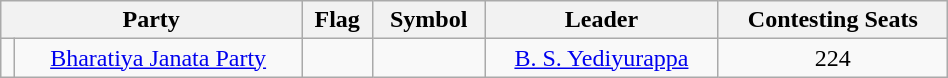<table class="wikitable " width="50%" style="text-align:center">
<tr>
<th colspan="2">Party</th>
<th>Flag</th>
<th>Symbol</th>
<th>Leader</th>
<th>Contesting Seats</th>
</tr>
<tr>
<td></td>
<td><a href='#'>Bharatiya Janata Party</a></td>
<td></td>
<td></td>
<td><a href='#'>B. S. Yediyurappa</a></td>
<td>224</td>
</tr>
</table>
